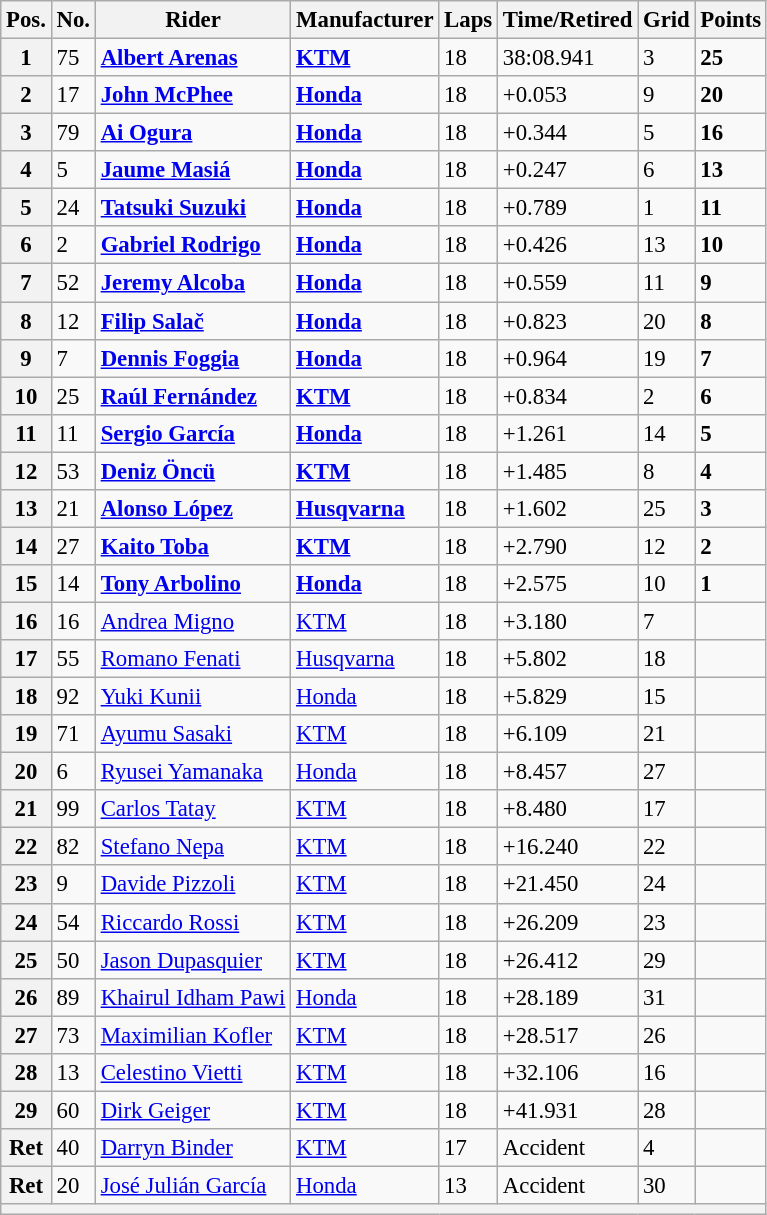<table class="wikitable" style="font-size: 95%;">
<tr>
<th>Pos.</th>
<th>No.</th>
<th>Rider</th>
<th>Manufacturer</th>
<th>Laps</th>
<th>Time/Retired</th>
<th>Grid</th>
<th>Points</th>
</tr>
<tr>
<th>1</th>
<td>75</td>
<td> <strong><a href='#'>Albert Arenas</a></strong></td>
<td><strong><a href='#'>KTM</a></strong></td>
<td>18</td>
<td>38:08.941</td>
<td>3</td>
<td><strong>25</strong></td>
</tr>
<tr>
<th>2</th>
<td>17</td>
<td> <strong><a href='#'>John McPhee</a></strong></td>
<td><strong><a href='#'>Honda</a></strong></td>
<td>18</td>
<td>+0.053</td>
<td>9</td>
<td><strong>20</strong></td>
</tr>
<tr>
<th>3</th>
<td>79</td>
<td> <strong><a href='#'>Ai Ogura</a></strong></td>
<td><strong><a href='#'>Honda</a></strong></td>
<td>18</td>
<td>+0.344</td>
<td>5</td>
<td><strong>16</strong></td>
</tr>
<tr>
<th>4</th>
<td>5</td>
<td> <strong><a href='#'>Jaume Masiá</a></strong></td>
<td><strong><a href='#'>Honda</a></strong></td>
<td>18</td>
<td>+0.247</td>
<td>6</td>
<td><strong>13</strong></td>
</tr>
<tr>
<th>5</th>
<td>24</td>
<td> <strong><a href='#'>Tatsuki Suzuki</a></strong></td>
<td><strong><a href='#'>Honda</a></strong></td>
<td>18</td>
<td>+0.789</td>
<td>1</td>
<td><strong>11</strong></td>
</tr>
<tr>
<th>6</th>
<td>2</td>
<td> <strong><a href='#'>Gabriel Rodrigo</a></strong></td>
<td><strong><a href='#'>Honda</a></strong></td>
<td>18</td>
<td>+0.426</td>
<td>13</td>
<td><strong>10</strong></td>
</tr>
<tr>
<th>7</th>
<td>52</td>
<td> <strong><a href='#'>Jeremy Alcoba</a></strong></td>
<td><strong><a href='#'>Honda</a></strong></td>
<td>18</td>
<td>+0.559</td>
<td>11</td>
<td><strong>9</strong></td>
</tr>
<tr>
<th>8</th>
<td>12</td>
<td> <strong><a href='#'>Filip Salač</a></strong></td>
<td><strong><a href='#'>Honda</a></strong></td>
<td>18</td>
<td>+0.823</td>
<td>20</td>
<td><strong>8</strong></td>
</tr>
<tr>
<th>9</th>
<td>7</td>
<td> <strong><a href='#'>Dennis Foggia</a></strong></td>
<td><strong><a href='#'>Honda</a></strong></td>
<td>18</td>
<td>+0.964</td>
<td>19</td>
<td><strong>7</strong></td>
</tr>
<tr>
<th>10</th>
<td>25</td>
<td> <strong><a href='#'>Raúl Fernández</a></strong></td>
<td><strong><a href='#'>KTM</a></strong></td>
<td>18</td>
<td>+0.834</td>
<td>2</td>
<td><strong>6</strong></td>
</tr>
<tr>
<th>11</th>
<td>11</td>
<td> <strong><a href='#'>Sergio García</a></strong></td>
<td><strong><a href='#'>Honda</a></strong></td>
<td>18</td>
<td>+1.261</td>
<td>14</td>
<td><strong>5</strong></td>
</tr>
<tr>
<th>12</th>
<td>53</td>
<td> <strong><a href='#'>Deniz Öncü</a></strong></td>
<td><strong><a href='#'>KTM</a></strong></td>
<td>18</td>
<td>+1.485</td>
<td>8</td>
<td><strong>4</strong></td>
</tr>
<tr>
<th>13</th>
<td>21</td>
<td> <strong><a href='#'>Alonso López</a></strong></td>
<td><strong><a href='#'>Husqvarna</a></strong></td>
<td>18</td>
<td>+1.602</td>
<td>25</td>
<td><strong>3</strong></td>
</tr>
<tr>
<th>14</th>
<td>27</td>
<td> <strong><a href='#'>Kaito Toba</a></strong></td>
<td><strong><a href='#'>KTM</a></strong></td>
<td>18</td>
<td>+2.790</td>
<td>12</td>
<td><strong>2</strong></td>
</tr>
<tr>
<th>15</th>
<td>14</td>
<td> <strong><a href='#'>Tony Arbolino</a></strong></td>
<td><strong><a href='#'>Honda</a></strong></td>
<td>18</td>
<td>+2.575</td>
<td>10</td>
<td><strong>1</strong></td>
</tr>
<tr>
<th>16</th>
<td>16</td>
<td> <a href='#'>Andrea Migno</a></td>
<td><a href='#'>KTM</a></td>
<td>18</td>
<td>+3.180</td>
<td>7</td>
<td></td>
</tr>
<tr>
<th>17</th>
<td>55</td>
<td> <a href='#'>Romano Fenati</a></td>
<td><a href='#'>Husqvarna</a></td>
<td>18</td>
<td>+5.802</td>
<td>18</td>
<td></td>
</tr>
<tr>
<th>18</th>
<td>92</td>
<td> <a href='#'>Yuki Kunii</a></td>
<td><a href='#'>Honda</a></td>
<td>18</td>
<td>+5.829</td>
<td>15</td>
<td></td>
</tr>
<tr>
<th>19</th>
<td>71</td>
<td> <a href='#'>Ayumu Sasaki</a></td>
<td><a href='#'>KTM</a></td>
<td>18</td>
<td>+6.109</td>
<td>21</td>
<td></td>
</tr>
<tr>
<th>20</th>
<td>6</td>
<td> <a href='#'>Ryusei Yamanaka</a></td>
<td><a href='#'>Honda</a></td>
<td>18</td>
<td>+8.457</td>
<td>27</td>
<td></td>
</tr>
<tr>
<th>21</th>
<td>99</td>
<td> <a href='#'>Carlos Tatay</a></td>
<td><a href='#'>KTM</a></td>
<td>18</td>
<td>+8.480</td>
<td>17</td>
<td></td>
</tr>
<tr>
<th>22</th>
<td>82</td>
<td> <a href='#'>Stefano Nepa</a></td>
<td><a href='#'>KTM</a></td>
<td>18</td>
<td>+16.240</td>
<td>22</td>
<td></td>
</tr>
<tr>
<th>23</th>
<td>9</td>
<td> <a href='#'>Davide Pizzoli</a></td>
<td><a href='#'>KTM</a></td>
<td>18</td>
<td>+21.450</td>
<td>24</td>
<td></td>
</tr>
<tr>
<th>24</th>
<td>54</td>
<td> <a href='#'>Riccardo Rossi</a></td>
<td><a href='#'>KTM</a></td>
<td>18</td>
<td>+26.209</td>
<td>23</td>
<td></td>
</tr>
<tr>
<th>25</th>
<td>50</td>
<td> <a href='#'>Jason Dupasquier</a></td>
<td><a href='#'>KTM</a></td>
<td>18</td>
<td>+26.412</td>
<td>29</td>
<td></td>
</tr>
<tr>
<th>26</th>
<td>89</td>
<td> <a href='#'>Khairul Idham Pawi</a></td>
<td><a href='#'>Honda</a></td>
<td>18</td>
<td>+28.189</td>
<td>31</td>
<td></td>
</tr>
<tr>
<th>27</th>
<td>73</td>
<td> <a href='#'>Maximilian Kofler</a></td>
<td><a href='#'>KTM</a></td>
<td>18</td>
<td>+28.517</td>
<td>26</td>
<td></td>
</tr>
<tr>
<th>28</th>
<td>13</td>
<td> <a href='#'>Celestino Vietti</a></td>
<td><a href='#'>KTM</a></td>
<td>18</td>
<td>+32.106</td>
<td>16</td>
<td></td>
</tr>
<tr>
<th>29</th>
<td>60</td>
<td> <a href='#'>Dirk Geiger</a></td>
<td><a href='#'>KTM</a></td>
<td>18</td>
<td>+41.931</td>
<td>28</td>
<td></td>
</tr>
<tr>
<th>Ret</th>
<td>40</td>
<td> <a href='#'>Darryn Binder</a></td>
<td><a href='#'>KTM</a></td>
<td>17</td>
<td>Accident</td>
<td>4</td>
<td></td>
</tr>
<tr>
<th>Ret</th>
<td>20</td>
<td> <a href='#'>José Julián García</a></td>
<td><a href='#'>Honda</a></td>
<td>13</td>
<td>Accident</td>
<td>30</td>
<td></td>
</tr>
<tr>
<th colspan=8></th>
</tr>
</table>
